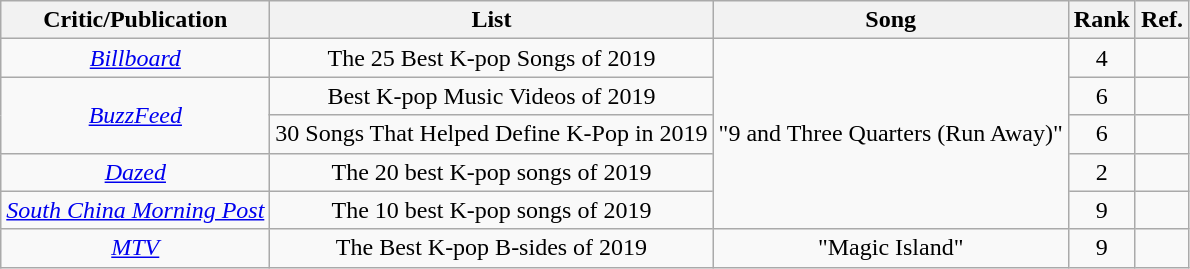<table class="sortable wikitable">
<tr>
<th>Critic/Publication</th>
<th>List</th>
<th>Song</th>
<th>Rank</th>
<th>Ref.</th>
</tr>
<tr>
<td align="center"><em><a href='#'>Billboard</a></em></td>
<td align="center">The 25 Best K-pop Songs of 2019</td>
<td rowspan="5" align="center">"9 and Three Quarters (Run Away)"</td>
<td align="center">4</td>
<td align="center"></td>
</tr>
<tr>
<td align="center" rowspan="2"><em><a href='#'>BuzzFeed</a></em></td>
<td align="center">Best K-pop Music Videos of 2019</td>
<td align="center">6</td>
<td align="center"></td>
</tr>
<tr>
<td align="center">30 Songs That Helped Define K-Pop in 2019</td>
<td align="center">6</td>
<td align="center"></td>
</tr>
<tr>
<td align="center"><em><a href='#'>Dazed</a></em></td>
<td align="center">The 20 best K-pop songs of 2019</td>
<td align="center">2</td>
<td align="center"></td>
</tr>
<tr>
<td align="center"><em><a href='#'>South China Morning Post</a></em></td>
<td align="center">The 10 best K-pop songs of 2019</td>
<td align="center">9</td>
<td align="center"></td>
</tr>
<tr>
<td align="center"><em><a href='#'>MTV</a></em></td>
<td align="center">The Best K-pop B-sides of 2019</td>
<td align="center">"Magic Island"</td>
<td align="center">9</td>
<td align="center"></td>
</tr>
</table>
